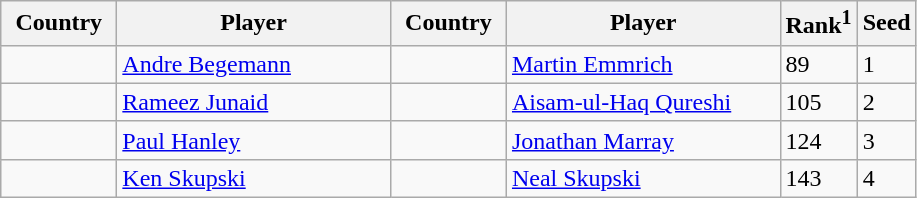<table class="sortable wikitable">
<tr>
<th width="70">Country</th>
<th width="175">Player</th>
<th width="70">Country</th>
<th width="175">Player</th>
<th>Rank<sup>1</sup></th>
<th>Seed</th>
</tr>
<tr>
<td></td>
<td><a href='#'>Andre Begemann</a></td>
<td></td>
<td><a href='#'>Martin Emmrich</a></td>
<td>89</td>
<td>1</td>
</tr>
<tr>
<td></td>
<td><a href='#'>Rameez Junaid</a></td>
<td></td>
<td><a href='#'>Aisam-ul-Haq Qureshi</a></td>
<td>105</td>
<td>2</td>
</tr>
<tr>
<td></td>
<td><a href='#'>Paul Hanley</a></td>
<td></td>
<td><a href='#'>Jonathan Marray</a></td>
<td>124</td>
<td>3</td>
</tr>
<tr>
<td></td>
<td><a href='#'>Ken Skupski</a></td>
<td></td>
<td><a href='#'>Neal Skupski</a></td>
<td>143</td>
<td>4</td>
</tr>
</table>
